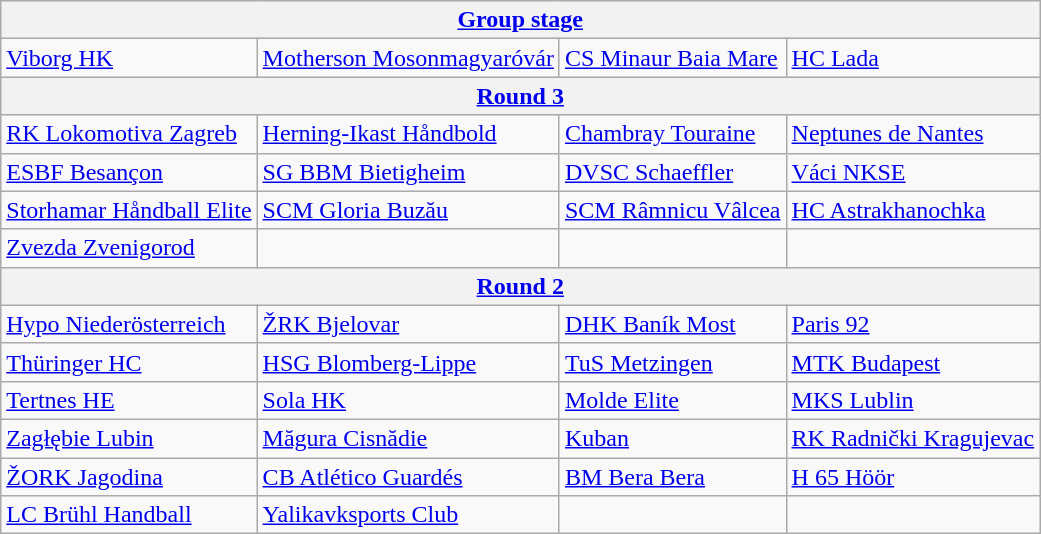<table class="wikitable">
<tr>
<th colspan="4"><a href='#'>Group stage</a></th>
</tr>
<tr>
<td> <a href='#'>Viborg HK</a></td>
<td> <a href='#'>Motherson Mosonmagyaróvár</a></td>
<td> <a href='#'>CS Minaur Baia Mare</a></td>
<td> <a href='#'>HC Lada</a></td>
</tr>
<tr>
<th colspan="4"><a href='#'>Round 3</a></th>
</tr>
<tr>
<td> <a href='#'>RK Lokomotiva Zagreb</a></td>
<td> <a href='#'>Herning-Ikast Håndbold</a></td>
<td> <a href='#'>Chambray Touraine</a></td>
<td> <a href='#'>Neptunes de Nantes</a></td>
</tr>
<tr>
<td> <a href='#'>ESBF Besançon</a></td>
<td> <a href='#'>SG BBM Bietigheim</a></td>
<td> <a href='#'>DVSC Schaeffler</a></td>
<td> <a href='#'>Váci NKSE</a></td>
</tr>
<tr>
<td> <a href='#'>Storhamar Håndball Elite</a></td>
<td> <a href='#'>SCM Gloria Buzău</a></td>
<td> <a href='#'>SCM Râmnicu Vâlcea</a></td>
<td> <a href='#'>HC Astrakhanochka</a></td>
</tr>
<tr>
<td> <a href='#'>Zvezda Zvenigorod</a></td>
<td></td>
<td></td>
<td></td>
</tr>
<tr>
<th colspan="4"><a href='#'>Round 2</a></th>
</tr>
<tr>
<td> <a href='#'>Hypo Niederösterreich</a></td>
<td> <a href='#'>ŽRK Bjelovar</a></td>
<td> <a href='#'>DHK Baník Most</a></td>
<td> <a href='#'>Paris 92</a></td>
</tr>
<tr>
<td> <a href='#'>Thüringer HC</a></td>
<td> <a href='#'>HSG Blomberg-Lippe</a></td>
<td> <a href='#'>TuS Metzingen</a></td>
<td> <a href='#'>MTK Budapest</a></td>
</tr>
<tr>
<td> <a href='#'>Tertnes HE</a></td>
<td> <a href='#'>Sola HK</a></td>
<td> <a href='#'>Molde Elite</a></td>
<td> <a href='#'>MKS Lublin</a></td>
</tr>
<tr>
<td> <a href='#'>Zagłębie Lubin</a></td>
<td> <a href='#'>Măgura Cisnădie</a></td>
<td> <a href='#'>Kuban</a></td>
<td> <a href='#'>RK Radnički Kragujevac</a></td>
</tr>
<tr>
<td> <a href='#'>ŽORK Jagodina</a></td>
<td> <a href='#'>CB Atlético Guardés</a></td>
<td> <a href='#'>BM Bera Bera</a></td>
<td> <a href='#'>H 65 Höör</a></td>
</tr>
<tr>
<td> <a href='#'>LC Brühl Handball</a></td>
<td> <a href='#'>Yalikavksports Club</a></td>
<td></td>
<td></td>
</tr>
</table>
